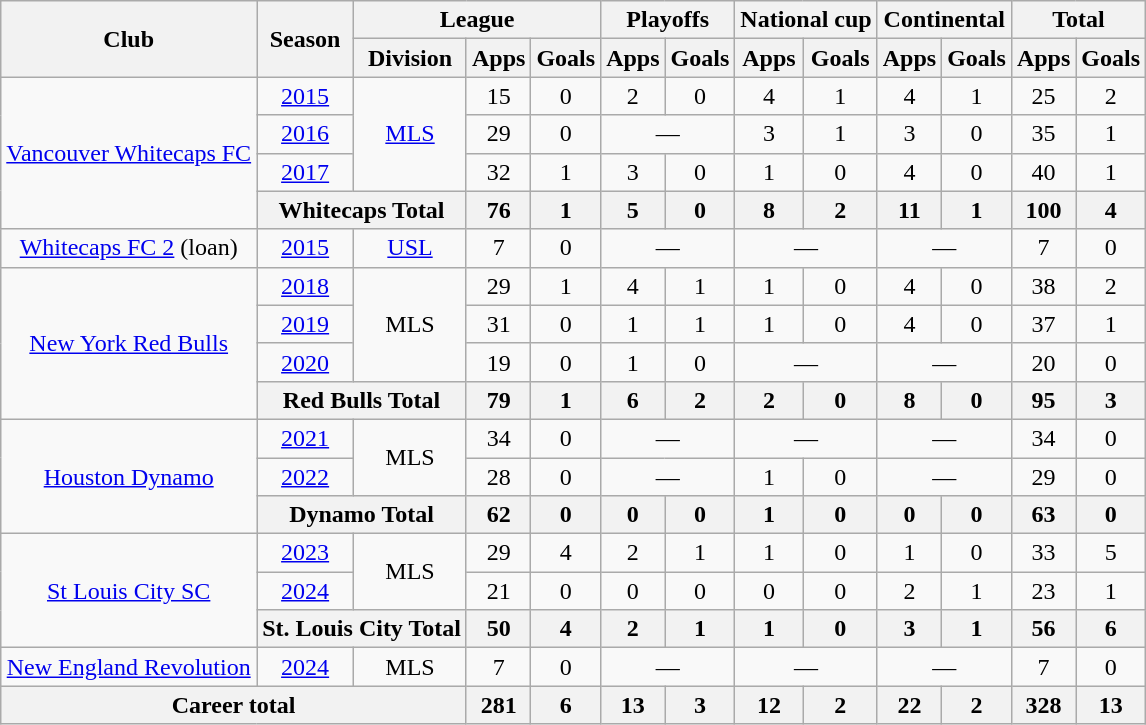<table class="wikitable" style="text-align: center;">
<tr>
<th rowspan="2">Club</th>
<th rowspan="2">Season</th>
<th colspan="3">League</th>
<th colspan="2">Playoffs</th>
<th colspan="2">National cup</th>
<th colspan="2">Continental</th>
<th colspan="2">Total</th>
</tr>
<tr>
<th>Division</th>
<th>Apps</th>
<th>Goals</th>
<th>Apps</th>
<th>Goals</th>
<th>Apps</th>
<th>Goals</th>
<th>Apps</th>
<th>Goals</th>
<th>Apps</th>
<th>Goals</th>
</tr>
<tr>
<td rowspan="4"><a href='#'>Vancouver Whitecaps FC</a></td>
<td><a href='#'>2015</a></td>
<td rowspan="3"><a href='#'>MLS</a></td>
<td>15</td>
<td>0</td>
<td>2</td>
<td>0</td>
<td>4</td>
<td>1</td>
<td>4</td>
<td>1</td>
<td>25</td>
<td>2</td>
</tr>
<tr>
<td><a href='#'>2016</a></td>
<td>29</td>
<td>0</td>
<td colspan="2">—</td>
<td>3</td>
<td>1</td>
<td>3</td>
<td>0</td>
<td>35</td>
<td>1</td>
</tr>
<tr>
<td><a href='#'>2017</a></td>
<td>32</td>
<td>1</td>
<td>3</td>
<td>0</td>
<td>1</td>
<td>0</td>
<td>4</td>
<td>0</td>
<td>40</td>
<td>1</td>
</tr>
<tr>
<th colspan="2">Whitecaps Total</th>
<th>76</th>
<th>1</th>
<th>5</th>
<th>0</th>
<th>8</th>
<th>2</th>
<th>11</th>
<th>1</th>
<th>100</th>
<th>4</th>
</tr>
<tr>
<td rowspan="1"><a href='#'>Whitecaps FC 2</a> (loan)</td>
<td><a href='#'>2015</a></td>
<td><a href='#'>USL</a></td>
<td>7</td>
<td>0</td>
<td colspan="2">—</td>
<td colspan="2">—</td>
<td colspan="2">—</td>
<td>7</td>
<td>0</td>
</tr>
<tr>
<td rowspan="4"><a href='#'>New York Red Bulls</a></td>
<td><a href='#'>2018</a></td>
<td rowspan="3">MLS</td>
<td>29</td>
<td>1</td>
<td>4</td>
<td>1</td>
<td>1</td>
<td>0</td>
<td>4</td>
<td>0</td>
<td>38</td>
<td>2</td>
</tr>
<tr>
<td><a href='#'>2019</a></td>
<td>31</td>
<td>0</td>
<td>1</td>
<td>1</td>
<td>1</td>
<td>0</td>
<td>4</td>
<td>0</td>
<td>37</td>
<td>1</td>
</tr>
<tr>
<td><a href='#'>2020</a></td>
<td>19</td>
<td>0</td>
<td>1</td>
<td>0</td>
<td colspan="2">—</td>
<td colspan="2">—</td>
<td>20</td>
<td>0</td>
</tr>
<tr>
<th colspan="2">Red Bulls Total</th>
<th>79</th>
<th>1</th>
<th>6</th>
<th>2</th>
<th>2</th>
<th>0</th>
<th>8</th>
<th>0</th>
<th>95</th>
<th>3</th>
</tr>
<tr>
<td rowspan="3"><a href='#'>Houston Dynamo</a></td>
<td><a href='#'>2021</a></td>
<td rowspan="2">MLS</td>
<td>34</td>
<td>0</td>
<td colspan="2">—</td>
<td colspan="2">—</td>
<td colspan="2">—</td>
<td>34</td>
<td>0</td>
</tr>
<tr>
<td><a href='#'>2022</a></td>
<td>28</td>
<td>0</td>
<td colspan="2">—</td>
<td>1</td>
<td>0</td>
<td colspan="2">—</td>
<td>29</td>
<td>0</td>
</tr>
<tr>
<th colspan="2">Dynamo Total</th>
<th>62</th>
<th>0</th>
<th>0</th>
<th>0</th>
<th>1</th>
<th>0</th>
<th>0</th>
<th>0</th>
<th>63</th>
<th>0</th>
</tr>
<tr>
<td rowspan="3"><a href='#'>St Louis City SC</a></td>
<td><a href='#'>2023</a></td>
<td rowspan="2">MLS</td>
<td>29</td>
<td>4</td>
<td>2</td>
<td>1</td>
<td>1</td>
<td>0</td>
<td>1</td>
<td>0</td>
<td>33</td>
<td>5</td>
</tr>
<tr>
<td><a href='#'>2024</a></td>
<td>21</td>
<td>0</td>
<td>0</td>
<td>0</td>
<td>0</td>
<td>0</td>
<td>2</td>
<td>1</td>
<td>23</td>
<td>1</td>
</tr>
<tr>
<th colspan="2">St. Louis City Total</th>
<th>50</th>
<th>4</th>
<th>2</th>
<th>1</th>
<th>1</th>
<th>0</th>
<th>3</th>
<th>1</th>
<th>56</th>
<th>6</th>
</tr>
<tr>
<td rowspan="1"><a href='#'>New England Revolution</a></td>
<td><a href='#'>2024</a></td>
<td rowspan="1">MLS</td>
<td>7</td>
<td>0</td>
<td colspan="2">—</td>
<td colspan="2">—</td>
<td colspan="2">—</td>
<td>7</td>
<td>0</td>
</tr>
<tr>
<th colspan="3">Career total</th>
<th>281</th>
<th>6</th>
<th>13</th>
<th>3</th>
<th>12</th>
<th>2</th>
<th>22</th>
<th>2</th>
<th>328</th>
<th>13</th>
</tr>
</table>
